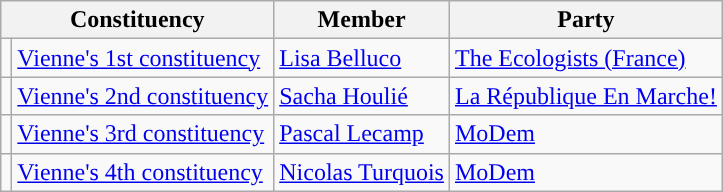<table class="wikitable">
<tr>
<th colspan="2">Constituency</th>
<th>Member</th>
<th>Party</th>
</tr>
<tr>
<td style="background-color: "></td>
<td><a href='#'>Vienne's 1st constituency</a></td>
<td><a href='#'>Lisa Belluco</a></td>
<td><a href='#'>The Ecologists (France)</a></td>
</tr>
<tr>
<td style="background-color: "></td>
<td><a href='#'>Vienne's 2nd constituency</a></td>
<td><a href='#'>Sacha Houlié</a></td>
<td><a href='#'>La République En Marche!</a></td>
</tr>
<tr>
<td style="background-color: "></td>
<td><a href='#'>Vienne's 3rd constituency</a></td>
<td><a href='#'>Pascal Lecamp</a></td>
<td><a href='#'>MoDem</a></td>
</tr>
<tr>
<td style="background-color: "></td>
<td><a href='#'>Vienne's 4th constituency</a></td>
<td><a href='#'>Nicolas Turquois</a></td>
<td><a href='#'>MoDem</a></td>
</tr>
</table>
